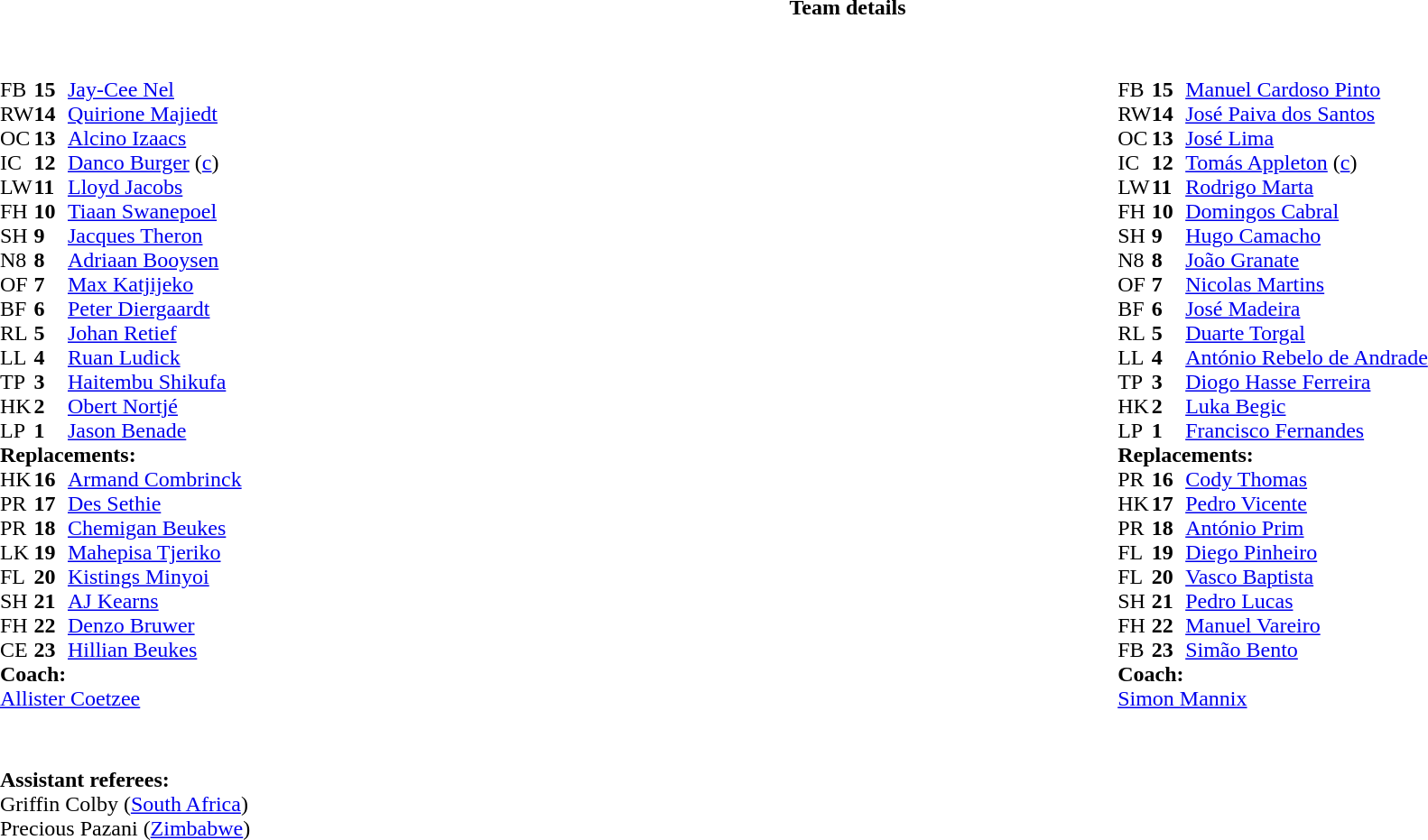<table border="0" style="width:100%;" class="collapsible collapsed">
<tr>
<th>Team details</th>
</tr>
<tr>
<td><br><table style="width:100%">
<tr>
<td style="vertical-align:top;width:50%"><br><table cellspacing="0" cellpadding="0">
<tr>
<th width="25"></th>
<th width="25"></th>
</tr>
<tr>
<td>FB</td>
<td><strong>15</strong></td>
<td><a href='#'>Jay-Cee Nel</a></td>
</tr>
<tr>
<td>RW</td>
<td><strong>14</strong></td>
<td><a href='#'>Quirione Majiedt</a></td>
</tr>
<tr>
<td>OC</td>
<td><strong>13</strong></td>
<td><a href='#'>Alcino Izaacs</a></td>
<td></td>
<td></td>
</tr>
<tr>
<td>IC</td>
<td><strong>12</strong></td>
<td><a href='#'>Danco Burger</a> (<a href='#'>c</a>)</td>
<td></td>
<td></td>
</tr>
<tr>
<td>LW</td>
<td><strong>11</strong></td>
<td><a href='#'>Lloyd Jacobs</a></td>
</tr>
<tr>
<td>FH</td>
<td><strong>10</strong></td>
<td><a href='#'>Tiaan Swanepoel</a></td>
</tr>
<tr>
<td>SH</td>
<td><strong>9</strong></td>
<td><a href='#'>Jacques Theron</a></td>
<td></td>
<td></td>
</tr>
<tr>
<td>N8</td>
<td><strong>8</strong></td>
<td><a href='#'>Adriaan Booysen</a></td>
</tr>
<tr>
<td>OF</td>
<td><strong>7</strong></td>
<td><a href='#'>Max Katjijeko</a></td>
</tr>
<tr>
<td>BF</td>
<td><strong>6</strong></td>
<td><a href='#'>Peter Diergaardt</a></td>
</tr>
<tr>
<td>RL</td>
<td><strong>5</strong></td>
<td><a href='#'>Johan Retief</a></td>
</tr>
<tr>
<td>LL</td>
<td><strong>4</strong></td>
<td><a href='#'>Ruan Ludick</a></td>
<td></td>
<td></td>
</tr>
<tr>
<td>TP</td>
<td><strong>3</strong></td>
<td><a href='#'>Haitembu Shikufa</a></td>
<td></td>
<td></td>
</tr>
<tr>
<td>HK</td>
<td><strong>2</strong></td>
<td><a href='#'>Obert Nortjé</a></td>
<td></td>
<td></td>
</tr>
<tr>
<td>LP</td>
<td><strong>1</strong></td>
<td><a href='#'>Jason Benade</a></td>
<td></td>
<td></td>
<td></td>
<td></td>
</tr>
<tr>
<td colspan="3"><strong>Replacements:</strong></td>
</tr>
<tr>
<td>HK</td>
<td><strong>16</strong></td>
<td><a href='#'>Armand Combrinck</a></td>
<td></td>
<td></td>
</tr>
<tr>
<td>PR</td>
<td><strong>17</strong></td>
<td><a href='#'>Des Sethie</a></td>
<td></td>
<td></td>
<td></td>
</tr>
<tr>
<td>PR</td>
<td><strong>18</strong></td>
<td><a href='#'>Chemigan Beukes</a></td>
<td></td>
<td></td>
</tr>
<tr>
<td>LK</td>
<td><strong>19</strong></td>
<td><a href='#'>Mahepisa Tjeriko</a></td>
<td></td>
<td></td>
</tr>
<tr>
<td>FL</td>
<td><strong>20</strong></td>
<td><a href='#'>Kistings Minyoi</a></td>
</tr>
<tr>
<td>SH</td>
<td><strong>21</strong></td>
<td><a href='#'>AJ Kearns</a></td>
<td></td>
<td></td>
</tr>
<tr>
<td>FH</td>
<td><strong>22</strong></td>
<td><a href='#'>Denzo Bruwer</a></td>
<td></td>
<td></td>
</tr>
<tr>
<td>CE</td>
<td><strong>23</strong></td>
<td><a href='#'>Hillian Beukes</a></td>
<td></td>
<td></td>
</tr>
<tr>
<td colspan=3><strong>Coach:</strong></td>
</tr>
<tr>
<td colspan="4"> <a href='#'>Allister Coetzee</a></td>
</tr>
<tr>
</tr>
</table>
</td>
<td style="vertical-align:top;width:50%"><br><table cellspacing="0" cellpadding="0" align="center">
<tr>
<th width="25"></th>
<th width="25"></th>
</tr>
<tr>
<td>FB</td>
<td><strong>15</strong></td>
<td><a href='#'>Manuel Cardoso Pinto</a></td>
</tr>
<tr>
<td>RW</td>
<td><strong>14</strong></td>
<td><a href='#'>José Paiva dos Santos</a></td>
</tr>
<tr>
<td>OC</td>
<td><strong>13</strong></td>
<td><a href='#'>José Lima</a></td>
<td></td>
<td></td>
</tr>
<tr>
<td>IC</td>
<td><strong>12</strong></td>
<td><a href='#'>Tomás Appleton</a> (<a href='#'>c</a>)</td>
</tr>
<tr>
<td>LW</td>
<td><strong>11</strong></td>
<td><a href='#'>Rodrigo Marta</a></td>
</tr>
<tr>
<td>FH</td>
<td><strong>10</strong></td>
<td><a href='#'>Domingos Cabral</a></td>
<td></td>
<td></td>
</tr>
<tr>
<td>SH</td>
<td><strong>9</strong></td>
<td><a href='#'>Hugo Camacho</a></td>
<td></td>
<td></td>
</tr>
<tr>
<td>N8</td>
<td><strong>8</strong></td>
<td><a href='#'>João Granate</a></td>
<td></td>
<td></td>
</tr>
<tr>
<td>OF</td>
<td><strong>7</strong></td>
<td><a href='#'>Nicolas Martins</a></td>
<td></td>
<td></td>
</tr>
<tr>
<td>BF</td>
<td><strong>6</strong></td>
<td><a href='#'>José Madeira</a></td>
</tr>
<tr>
<td>RL</td>
<td><strong>5</strong></td>
<td><a href='#'>Duarte Torgal</a></td>
</tr>
<tr>
<td>LL</td>
<td><strong>4</strong></td>
<td><a href='#'>António Rebelo de Andrade</a></td>
</tr>
<tr>
<td>TP</td>
<td><strong>3</strong></td>
<td><a href='#'>Diogo Hasse Ferreira</a></td>
<td></td>
<td></td>
</tr>
<tr>
<td>HK</td>
<td><strong>2</strong></td>
<td><a href='#'>Luka Begic</a></td>
<td></td>
<td></td>
</tr>
<tr>
<td>LP</td>
<td><strong>1</strong></td>
<td><a href='#'>Francisco Fernandes</a></td>
<td></td>
<td></td>
</tr>
<tr>
<td colspan="3"><strong>Replacements:</strong></td>
</tr>
<tr>
<td>PR</td>
<td><strong>16</strong></td>
<td><a href='#'>Cody Thomas</a></td>
<td></td>
<td></td>
</tr>
<tr>
<td>HK</td>
<td><strong>17</strong></td>
<td><a href='#'>Pedro Vicente</a></td>
<td></td>
<td></td>
</tr>
<tr>
<td>PR</td>
<td><strong>18</strong></td>
<td><a href='#'>António Prim</a></td>
<td></td>
<td></td>
</tr>
<tr>
<td>FL</td>
<td><strong>19</strong></td>
<td><a href='#'>Diego Pinheiro</a></td>
<td></td>
<td></td>
</tr>
<tr>
<td>FL</td>
<td><strong>20</strong></td>
<td><a href='#'>Vasco Baptista</a></td>
<td></td>
<td></td>
</tr>
<tr>
<td>SH</td>
<td><strong>21</strong></td>
<td><a href='#'>Pedro Lucas</a></td>
<td></td>
<td></td>
</tr>
<tr>
<td>FH</td>
<td><strong>22</strong></td>
<td><a href='#'>Manuel Vareiro</a></td>
<td></td>
<td></td>
</tr>
<tr>
<td>FB</td>
<td><strong>23</strong></td>
<td><a href='#'>Simão Bento</a></td>
<td></td>
<td></td>
</tr>
<tr>
<td colspan=3><strong>Coach:</strong></td>
</tr>
<tr>
<td colspan="4"> <a href='#'>Simon Mannix</a></td>
</tr>
</table>
</td>
</tr>
</table>
<table width=100% style="font-size: 100%">
<tr>
<td><br>
<br><strong>Assistant referees:</strong>
<br>Griffin Colby (<a href='#'>South Africa</a>)
<br>Precious Pazani (<a href='#'>Zimbabwe</a>)</td>
</tr>
</table>
</td>
</tr>
</table>
